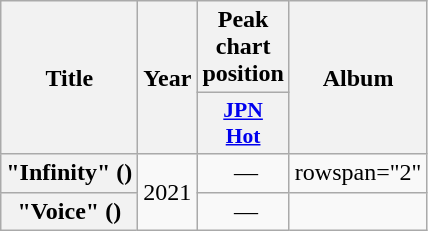<table class="wikitable plainrowheaders" style="text-align:center">
<tr>
<th rowspan="2" scope="col">Title</th>
<th rowspan="2" scope="col">Year</th>
<th>Peak chart position</th>
<th rowspan="2" scope="col">Album</th>
</tr>
<tr>
<th scope="col" style="width:3em;font-size:90%;"><a href='#'>JPN<br>Hot</a></th>
</tr>
<tr>
<th scope="row">"Infinity" ()<br></th>
<td rowspan="2">2021</td>
<td> —</td>
<td>rowspan="2" </td>
</tr>
<tr>
<th scope="row">"Voice" ()<br></th>
<td> —</td>
</tr>
</table>
